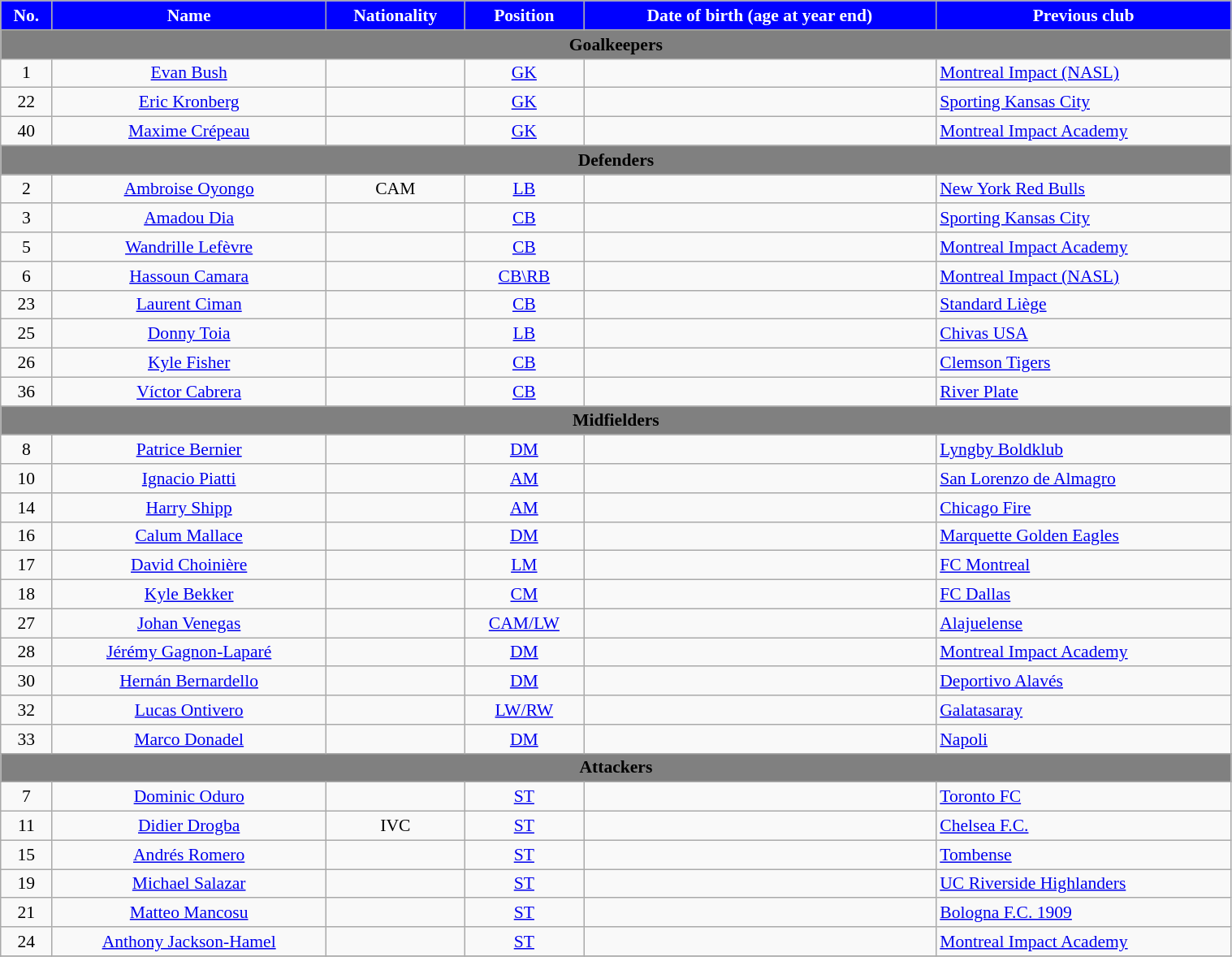<table class="wikitable"  style="text-align:center; font-size:90%; width:80%;">
<tr>
<th style="background:#00f; color:white; text-align:center;">No.</th>
<th style="background:#00f; color:white; text-align:center;">Name</th>
<th style="background:#00f; color:white; text-align:center;">Nationality</th>
<th style="background:#00f; color:white; text-align:center;">Position</th>
<th style="background:#00f; color:white; text-align:center;">Date of birth (age at year end)</th>
<th style="background:#00f; color:white; text-align:center;">Previous club</th>
</tr>
<tr>
<th colspan="8" style="background:gray; color:black; text-align:center;">Goalkeepers</th>
</tr>
<tr>
<td>1</td>
<td><a href='#'>Evan Bush</a></td>
<td></td>
<td><a href='#'>GK</a></td>
<td></td>
<td align="left"> <a href='#'>Montreal Impact (NASL)</a></td>
</tr>
<tr>
<td>22</td>
<td><a href='#'>Eric Kronberg</a></td>
<td></td>
<td><a href='#'>GK</a></td>
<td></td>
<td align="left"> <a href='#'>Sporting Kansas City</a></td>
</tr>
<tr>
<td>40</td>
<td><a href='#'>Maxime Crépeau</a></td>
<td></td>
<td><a href='#'>GK</a></td>
<td></td>
<td align="left"> <a href='#'>Montreal Impact Academy</a></td>
</tr>
<tr>
<th colspan="8" style="background:gray; color:black; text-align:center;">Defenders</th>
</tr>
<tr>
<td>2</td>
<td><a href='#'>Ambroise Oyongo</a></td>
<td> CAM</td>
<td><a href='#'>LB</a></td>
<td></td>
<td align="left"> <a href='#'>New York Red Bulls</a></td>
</tr>
<tr>
<td>3</td>
<td><a href='#'>Amadou Dia</a></td>
<td></td>
<td><a href='#'>CB</a></td>
<td></td>
<td align="left"> <a href='#'>Sporting Kansas City</a></td>
</tr>
<tr>
<td>5</td>
<td><a href='#'>Wandrille Lefèvre</a></td>
<td></td>
<td><a href='#'>CB</a></td>
<td></td>
<td align="left"> <a href='#'>Montreal Impact Academy</a></td>
</tr>
<tr>
<td>6</td>
<td><a href='#'>Hassoun Camara</a></td>
<td></td>
<td><a href='#'>CB\RB</a></td>
<td></td>
<td align="left"> <a href='#'>Montreal Impact (NASL)</a></td>
</tr>
<tr>
<td>23</td>
<td><a href='#'>Laurent Ciman</a></td>
<td></td>
<td><a href='#'>CB</a></td>
<td></td>
<td align="left"> <a href='#'>Standard Liège</a></td>
</tr>
<tr>
<td>25</td>
<td><a href='#'>Donny Toia</a></td>
<td></td>
<td><a href='#'>LB</a></td>
<td></td>
<td align="left"> <a href='#'>Chivas USA</a></td>
</tr>
<tr>
<td>26</td>
<td><a href='#'>Kyle Fisher</a></td>
<td></td>
<td><a href='#'>CB</a></td>
<td></td>
<td align="left"> <a href='#'>Clemson Tigers</a></td>
</tr>
<tr>
<td>36</td>
<td><a href='#'>Víctor Cabrera</a></td>
<td></td>
<td><a href='#'>CB</a></td>
<td></td>
<td align="left"> <a href='#'>River Plate</a></td>
</tr>
<tr>
<th colspan="8" style="background:gray; color:black; text-align:center;">Midfielders</th>
</tr>
<tr>
<td>8</td>
<td><a href='#'>Patrice Bernier</a></td>
<td></td>
<td><a href='#'>DM</a></td>
<td></td>
<td align="left"> <a href='#'>Lyngby Boldklub</a></td>
</tr>
<tr>
<td>10</td>
<td><a href='#'>Ignacio Piatti</a></td>
<td></td>
<td><a href='#'>AM</a></td>
<td></td>
<td align="left"> <a href='#'>San Lorenzo de Almagro</a></td>
</tr>
<tr>
<td>14</td>
<td><a href='#'>Harry Shipp</a></td>
<td></td>
<td><a href='#'>AM</a></td>
<td></td>
<td align="left"> <a href='#'>Chicago Fire</a></td>
</tr>
<tr>
<td>16</td>
<td><a href='#'>Calum Mallace</a></td>
<td></td>
<td><a href='#'>DM</a></td>
<td></td>
<td align="left"> <a href='#'>Marquette Golden Eagles</a></td>
</tr>
<tr>
<td>17</td>
<td><a href='#'>David Choinière</a></td>
<td></td>
<td><a href='#'>LM</a></td>
<td></td>
<td align="left"> <a href='#'>FC Montreal</a></td>
</tr>
<tr>
<td>18</td>
<td><a href='#'>Kyle Bekker</a></td>
<td></td>
<td><a href='#'>CM</a></td>
<td></td>
<td align="left"> <a href='#'>FC Dallas</a></td>
</tr>
<tr>
<td>27</td>
<td><a href='#'>Johan Venegas</a></td>
<td></td>
<td><a href='#'>CAM/LW</a></td>
<td></td>
<td align="left"> <a href='#'>Alajuelense</a></td>
</tr>
<tr>
<td>28</td>
<td><a href='#'>Jérémy Gagnon-Laparé</a></td>
<td></td>
<td><a href='#'>DM</a></td>
<td></td>
<td align="left"> <a href='#'>Montreal Impact Academy</a></td>
</tr>
<tr>
<td>30</td>
<td><a href='#'>Hernán Bernardello</a></td>
<td></td>
<td><a href='#'>DM</a></td>
<td></td>
<td align="left"> <a href='#'>Deportivo Alavés</a></td>
</tr>
<tr>
<td>32</td>
<td><a href='#'>Lucas Ontivero</a></td>
<td></td>
<td><a href='#'>LW/RW</a></td>
<td></td>
<td align="left"> <a href='#'>Galatasaray</a></td>
</tr>
<tr>
<td>33</td>
<td><a href='#'>Marco Donadel</a></td>
<td></td>
<td><a href='#'>DM</a></td>
<td></td>
<td align="left"> <a href='#'>Napoli</a></td>
</tr>
<tr>
<th colspan="8" style="background:gray; color:black; text-align:center;">Attackers</th>
</tr>
<tr>
<td>7</td>
<td><a href='#'>Dominic Oduro</a></td>
<td></td>
<td><a href='#'>ST</a></td>
<td></td>
<td align="left"> <a href='#'>Toronto FC</a></td>
</tr>
<tr>
<td>11</td>
<td><a href='#'>Didier Drogba</a></td>
<td> IVC</td>
<td><a href='#'>ST</a></td>
<td></td>
<td align="left"> <a href='#'>Chelsea F.C.</a></td>
</tr>
<tr>
<td>15</td>
<td><a href='#'>Andrés Romero</a></td>
<td></td>
<td><a href='#'>ST</a></td>
<td></td>
<td align="left"> <a href='#'>Tombense</a></td>
</tr>
<tr>
<td>19</td>
<td><a href='#'>Michael Salazar</a></td>
<td></td>
<td><a href='#'>ST</a></td>
<td></td>
<td align="left"> <a href='#'>UC Riverside Highlanders</a></td>
</tr>
<tr>
<td>21</td>
<td><a href='#'>Matteo Mancosu</a></td>
<td></td>
<td><a href='#'>ST</a></td>
<td></td>
<td align="left"> <a href='#'>Bologna F.C. 1909</a></td>
</tr>
<tr>
<td>24</td>
<td><a href='#'>Anthony Jackson-Hamel</a></td>
<td></td>
<td><a href='#'>ST</a></td>
<td></td>
<td align="left"> <a href='#'>Montreal Impact Academy</a></td>
</tr>
<tr>
</tr>
</table>
